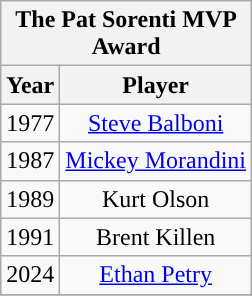<table class="wikitable" style="display: inline-table; margin-right: 20px; text-align:center">
<tr>
<th scope="col" colspan="2" style="width: 145px;">The Pat Sorenti MVP Award</th>
</tr>
<tr>
<th scope="col">Year</th>
<th scope="col">Player</th>
</tr>
<tr>
<td>1977</td>
<td><a href='#'>Steve Balboni</a></td>
</tr>
<tr>
<td>1987</td>
<td><a href='#'>Mickey Morandini</a></td>
</tr>
<tr>
<td>1989</td>
<td>Kurt Olson</td>
</tr>
<tr>
<td>1991</td>
<td>Brent Killen</td>
</tr>
<tr>
<td>2024</td>
<td><a href='#'>Ethan Petry</a></td>
</tr>
<tr>
</tr>
</table>
